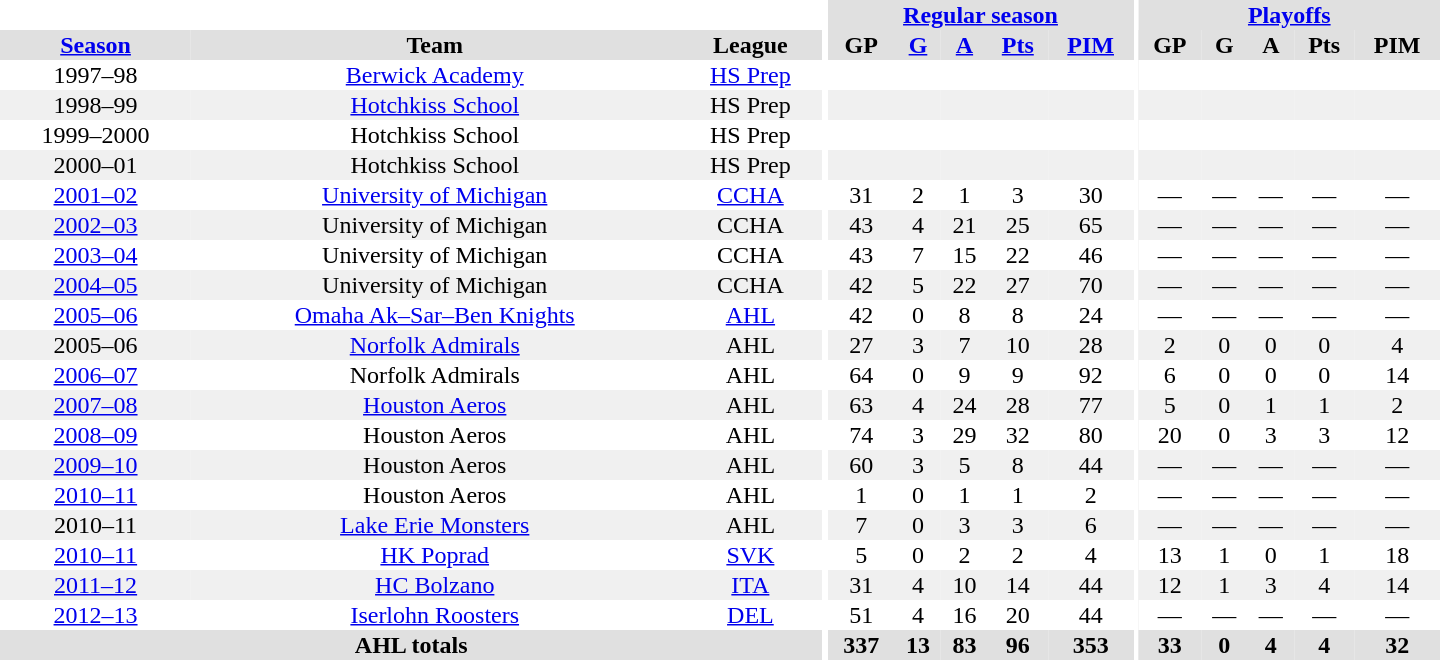<table border="0" cellpadding="1" cellspacing="0" style="text-align:center; width:60em">
<tr bgcolor="#e0e0e0">
<th colspan="3"  bgcolor="#ffffff"></th>
<th rowspan="99" bgcolor="#ffffff"></th>
<th colspan="5"><a href='#'>Regular season</a></th>
<th rowspan="99" bgcolor="#ffffff"></th>
<th colspan="5"><a href='#'>Playoffs</a></th>
</tr>
<tr bgcolor="#e0e0e0">
<th><a href='#'>Season</a></th>
<th>Team</th>
<th>League</th>
<th>GP</th>
<th><a href='#'>G</a></th>
<th><a href='#'>A</a></th>
<th><a href='#'>Pts</a></th>
<th><a href='#'>PIM</a></th>
<th>GP</th>
<th>G</th>
<th>A</th>
<th>Pts</th>
<th>PIM</th>
</tr>
<tr>
<td>1997–98</td>
<td><a href='#'>Berwick Academy</a></td>
<td><a href='#'>HS Prep</a></td>
</tr>
<tr bgcolor="#f0f0f0">
<td>1998–99</td>
<td><a href='#'>Hotchkiss School</a></td>
<td>HS Prep</td>
<td></td>
<td></td>
<td></td>
<td></td>
<td></td>
<td></td>
<td></td>
<td></td>
<td></td>
<td></td>
</tr>
<tr>
<td>1999–2000</td>
<td>Hotchkiss School</td>
<td>HS Prep</td>
<td></td>
<td></td>
<td></td>
<td></td>
<td></td>
<td></td>
<td></td>
<td></td>
<td></td>
<td></td>
</tr>
<tr bgcolor="#f0f0f0">
<td>2000–01</td>
<td>Hotchkiss School</td>
<td>HS Prep</td>
<td></td>
<td></td>
<td></td>
<td></td>
<td></td>
<td></td>
<td></td>
<td></td>
<td></td>
<td></td>
</tr>
<tr>
<td><a href='#'>2001–02</a></td>
<td><a href='#'>University of Michigan</a></td>
<td><a href='#'>CCHA</a></td>
<td>31</td>
<td>2</td>
<td>1</td>
<td>3</td>
<td>30</td>
<td>—</td>
<td>—</td>
<td>—</td>
<td>—</td>
<td>—</td>
</tr>
<tr bgcolor="#f0f0f0">
<td><a href='#'>2002–03</a></td>
<td>University of Michigan</td>
<td>CCHA</td>
<td>43</td>
<td>4</td>
<td>21</td>
<td>25</td>
<td>65</td>
<td>—</td>
<td>—</td>
<td>—</td>
<td>—</td>
<td>—</td>
</tr>
<tr>
<td><a href='#'>2003–04</a></td>
<td>University of Michigan</td>
<td>CCHA</td>
<td>43</td>
<td>7</td>
<td>15</td>
<td>22</td>
<td>46</td>
<td>—</td>
<td>—</td>
<td>—</td>
<td>—</td>
<td>—</td>
</tr>
<tr bgcolor="#f0f0f0">
<td><a href='#'>2004–05</a></td>
<td>University of Michigan</td>
<td>CCHA</td>
<td>42</td>
<td>5</td>
<td>22</td>
<td>27</td>
<td>70</td>
<td>—</td>
<td>—</td>
<td>—</td>
<td>—</td>
<td>—</td>
</tr>
<tr>
<td><a href='#'>2005–06</a></td>
<td><a href='#'>Omaha Ak–Sar–Ben Knights</a></td>
<td><a href='#'>AHL</a></td>
<td>42</td>
<td>0</td>
<td>8</td>
<td>8</td>
<td>24</td>
<td>—</td>
<td>—</td>
<td>—</td>
<td>—</td>
<td>—</td>
</tr>
<tr bgcolor="#f0f0f0">
<td>2005–06</td>
<td><a href='#'>Norfolk Admirals</a></td>
<td>AHL</td>
<td>27</td>
<td>3</td>
<td>7</td>
<td>10</td>
<td>28</td>
<td>2</td>
<td>0</td>
<td>0</td>
<td>0</td>
<td>4</td>
</tr>
<tr>
<td><a href='#'>2006–07</a></td>
<td>Norfolk Admirals</td>
<td>AHL</td>
<td>64</td>
<td>0</td>
<td>9</td>
<td>9</td>
<td>92</td>
<td>6</td>
<td>0</td>
<td>0</td>
<td>0</td>
<td>14</td>
</tr>
<tr bgcolor="#f0f0f0">
<td><a href='#'>2007–08</a></td>
<td><a href='#'>Houston Aeros</a></td>
<td>AHL</td>
<td>63</td>
<td>4</td>
<td>24</td>
<td>28</td>
<td>77</td>
<td>5</td>
<td>0</td>
<td>1</td>
<td>1</td>
<td>2</td>
</tr>
<tr>
<td><a href='#'>2008–09</a></td>
<td>Houston Aeros</td>
<td>AHL</td>
<td>74</td>
<td>3</td>
<td>29</td>
<td>32</td>
<td>80</td>
<td>20</td>
<td>0</td>
<td>3</td>
<td>3</td>
<td>12</td>
</tr>
<tr bgcolor="#f0f0f0">
<td><a href='#'>2009–10</a></td>
<td>Houston Aeros</td>
<td>AHL</td>
<td>60</td>
<td>3</td>
<td>5</td>
<td>8</td>
<td>44</td>
<td>—</td>
<td>—</td>
<td>—</td>
<td>—</td>
<td>—</td>
</tr>
<tr>
<td><a href='#'>2010–11</a></td>
<td>Houston Aeros</td>
<td>AHL</td>
<td>1</td>
<td>0</td>
<td>1</td>
<td>1</td>
<td>2</td>
<td>—</td>
<td>—</td>
<td>—</td>
<td>—</td>
<td>—</td>
</tr>
<tr bgcolor="#f0f0f0">
<td>2010–11</td>
<td><a href='#'>Lake Erie Monsters</a></td>
<td>AHL</td>
<td>7</td>
<td>0</td>
<td>3</td>
<td>3</td>
<td>6</td>
<td>—</td>
<td>—</td>
<td>—</td>
<td>—</td>
<td>—</td>
</tr>
<tr>
<td><a href='#'>2010–11</a></td>
<td><a href='#'>HK Poprad</a></td>
<td><a href='#'>SVK</a></td>
<td>5</td>
<td>0</td>
<td>2</td>
<td>2</td>
<td>4</td>
<td>13</td>
<td>1</td>
<td>0</td>
<td>1</td>
<td>18</td>
</tr>
<tr bgcolor="#f0f0f0">
<td><a href='#'>2011–12</a></td>
<td><a href='#'>HC Bolzano</a></td>
<td><a href='#'>ITA</a></td>
<td>31</td>
<td>4</td>
<td>10</td>
<td>14</td>
<td>44</td>
<td>12</td>
<td>1</td>
<td>3</td>
<td>4</td>
<td>14</td>
</tr>
<tr>
<td><a href='#'>2012–13</a></td>
<td><a href='#'>Iserlohn Roosters</a></td>
<td><a href='#'>DEL</a></td>
<td>51</td>
<td>4</td>
<td>16</td>
<td>20</td>
<td>44</td>
<td>—</td>
<td>—</td>
<td>—</td>
<td>—</td>
<td>—</td>
</tr>
<tr bgcolor="#e0e0e0">
<th colspan="3">AHL totals</th>
<th>337</th>
<th>13</th>
<th>83</th>
<th>96</th>
<th>353</th>
<th>33</th>
<th>0</th>
<th>4</th>
<th>4</th>
<th>32</th>
</tr>
</table>
